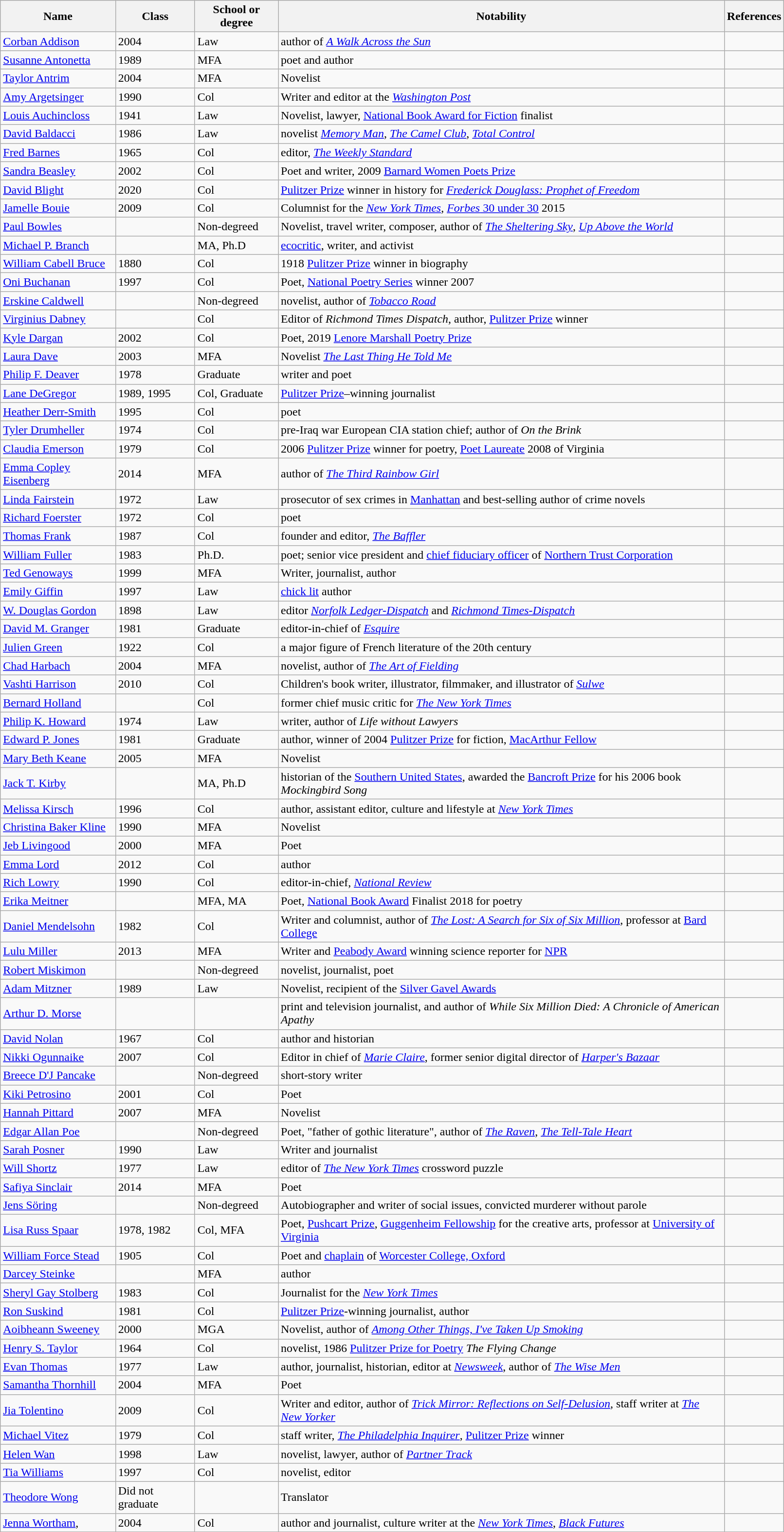<table class="wikitable sortable" style="width:85%;">
<tr>
<th>Name</th>
<th>Class</th>
<th>School or degree</th>
<th>Notability</th>
<th>References</th>
</tr>
<tr>
<td><a href='#'>Corban Addison</a></td>
<td>2004</td>
<td>Law</td>
<td>author of <em><a href='#'>A Walk Across the Sun</a></em></td>
<td></td>
</tr>
<tr>
<td><a href='#'>Susanne Antonetta</a></td>
<td>1989</td>
<td>MFA</td>
<td>poet and author</td>
<td></td>
</tr>
<tr>
<td><a href='#'>Taylor Antrim</a></td>
<td>2004</td>
<td>MFA</td>
<td>Novelist</td>
<td></td>
</tr>
<tr>
<td><a href='#'>Amy Argetsinger</a></td>
<td>1990</td>
<td>Col</td>
<td>Writer and editor at the <em><a href='#'>Washington Post</a></em></td>
<td></td>
</tr>
<tr>
<td><a href='#'>Louis Auchincloss</a></td>
<td>1941</td>
<td>Law</td>
<td>Novelist, lawyer, <a href='#'>National Book Award for Fiction</a> finalist</td>
<td></td>
</tr>
<tr>
<td><a href='#'>David Baldacci</a></td>
<td>1986</td>
<td>Law</td>
<td>novelist <em><a href='#'>Memory Man</a></em>, <em><a href='#'>The Camel Club</a></em>, <em><a href='#'>Total Control</a></em></td>
<td></td>
</tr>
<tr>
<td><a href='#'>Fred Barnes</a></td>
<td>1965</td>
<td>Col</td>
<td>editor, <em><a href='#'>The Weekly Standard</a></em></td>
<td></td>
</tr>
<tr>
<td><a href='#'>Sandra Beasley</a></td>
<td>2002</td>
<td>Col</td>
<td>Poet and writer, 2009 <a href='#'>Barnard Women Poets Prize</a></td>
<td></td>
</tr>
<tr>
<td><a href='#'>David Blight</a></td>
<td>2020</td>
<td>Col</td>
<td><a href='#'>Pulitzer Prize</a> winner in history for <em><a href='#'>Frederick Douglass: Prophet of Freedom</a></em></td>
<td></td>
</tr>
<tr>
<td><a href='#'>Jamelle Bouie</a></td>
<td>2009</td>
<td>Col</td>
<td>Columnist for the <em><a href='#'>New York Times</a></em>, <a href='#'><em>Forbes</em> 30 under 30</a> 2015</td>
<td></td>
</tr>
<tr>
<td><a href='#'>Paul Bowles</a></td>
<td></td>
<td>Non-degreed</td>
<td>Novelist, travel writer, composer, author of <em><a href='#'>The Sheltering Sky</a></em>, <em><a href='#'>Up Above the World</a></em></td>
<td></td>
</tr>
<tr>
<td><a href='#'>Michael P. Branch</a></td>
<td></td>
<td>MA, Ph.D</td>
<td><a href='#'>ecocritic</a>, writer, and activist</td>
<td></td>
</tr>
<tr>
<td><a href='#'>William Cabell Bruce</a></td>
<td>1880</td>
<td>Col</td>
<td>1918 <a href='#'>Pulitzer Prize</a> winner in biography</td>
<td></td>
</tr>
<tr>
<td><a href='#'>Oni Buchanan</a></td>
<td>1997</td>
<td>Col</td>
<td>Poet, <a href='#'>National Poetry Series</a> winner 2007</td>
<td></td>
</tr>
<tr>
<td><a href='#'>Erskine Caldwell</a></td>
<td></td>
<td>Non-degreed</td>
<td>novelist, author of <em><a href='#'>Tobacco Road</a></em></td>
<td></td>
</tr>
<tr>
<td><a href='#'>Virginius Dabney</a></td>
<td></td>
<td>Col</td>
<td>Editor of <em>Richmond Times Dispatch</em>, author, <a href='#'>Pulitzer Prize</a> winner</td>
<td></td>
</tr>
<tr>
<td><a href='#'>Kyle Dargan</a></td>
<td>2002</td>
<td>Col</td>
<td>Poet, 2019 <a href='#'>Lenore Marshall Poetry Prize</a></td>
<td></td>
</tr>
<tr>
<td><a href='#'>Laura Dave</a></td>
<td>2003</td>
<td>MFA</td>
<td>Novelist <em><a href='#'>The Last Thing He Told Me</a></em></td>
<td></td>
</tr>
<tr>
<td><a href='#'>Philip F. Deaver</a></td>
<td>1978</td>
<td>Graduate</td>
<td>writer and poet</td>
<td></td>
</tr>
<tr>
<td><a href='#'>Lane DeGregor</a></td>
<td>1989, 1995</td>
<td>Col, Graduate</td>
<td><a href='#'>Pulitzer Prize</a>–winning journalist</td>
<td></td>
</tr>
<tr>
<td><a href='#'>Heather Derr-Smith</a></td>
<td>1995</td>
<td>Col</td>
<td>poet</td>
<td></td>
</tr>
<tr>
<td><a href='#'>Tyler Drumheller</a></td>
<td>1974</td>
<td>Col</td>
<td>pre-Iraq war European CIA station chief; author of <em>On the Brink</em></td>
<td></td>
</tr>
<tr>
<td><a href='#'>Claudia Emerson</a></td>
<td>1979</td>
<td>Col</td>
<td>2006 <a href='#'>Pulitzer Prize</a> winner for poetry, <a href='#'>Poet Laureate</a> 2008 of Virginia</td>
<td></td>
</tr>
<tr>
<td><a href='#'>Emma Copley Eisenberg</a></td>
<td>2014</td>
<td>MFA</td>
<td>author of <em><a href='#'>The Third Rainbow Girl</a></em></td>
<td></td>
</tr>
<tr>
<td><a href='#'>Linda Fairstein</a></td>
<td>1972</td>
<td>Law</td>
<td>prosecutor of sex crimes in <a href='#'>Manhattan</a> and best-selling author of crime novels</td>
<td></td>
</tr>
<tr>
<td><a href='#'>Richard Foerster</a></td>
<td>1972</td>
<td>Col</td>
<td>poet</td>
<td></td>
</tr>
<tr>
<td><a href='#'>Thomas Frank</a></td>
<td>1987</td>
<td>Col</td>
<td>founder and editor, <em><a href='#'>The Baffler</a></em></td>
<td></td>
</tr>
<tr>
<td><a href='#'>William Fuller</a></td>
<td>1983</td>
<td>Ph.D.</td>
<td>poet; senior vice president and <a href='#'>chief fiduciary officer</a> of <a href='#'>Northern Trust Corporation</a></td>
<td></td>
</tr>
<tr>
<td><a href='#'>Ted Genoways</a></td>
<td>1999</td>
<td>MFA</td>
<td>Writer, journalist, author</td>
<td></td>
</tr>
<tr>
<td><a href='#'>Emily Giffin</a></td>
<td>1997</td>
<td>Law</td>
<td><a href='#'>chick lit</a> author</td>
<td></td>
</tr>
<tr>
<td><a href='#'>W. Douglas Gordon</a></td>
<td>1898</td>
<td>Law</td>
<td>editor <em><a href='#'>Norfolk Ledger-Dispatch</a></em> and <em><a href='#'>Richmond Times-Dispatch</a></em></td>
<td></td>
</tr>
<tr>
<td><a href='#'>David M. Granger</a></td>
<td>1981</td>
<td>Graduate</td>
<td>editor-in-chief of  <em><a href='#'>Esquire</a></em></td>
<td></td>
</tr>
<tr>
<td><a href='#'>Julien Green</a></td>
<td>1922</td>
<td>Col</td>
<td>a major figure of French literature of the 20th century</td>
<td></td>
</tr>
<tr>
<td><a href='#'>Chad Harbach</a></td>
<td>2004</td>
<td>MFA</td>
<td>novelist, author of <em><a href='#'>The Art of Fielding</a></em></td>
<td></td>
</tr>
<tr>
<td><a href='#'>Vashti Harrison</a></td>
<td>2010</td>
<td>Col</td>
<td>Children's book writer, illustrator, filmmaker, and illustrator of <em><a href='#'>Sulwe</a></em></td>
<td></td>
</tr>
<tr>
<td><a href='#'>Bernard Holland</a></td>
<td></td>
<td>Col</td>
<td>former chief music critic for <em><a href='#'>The New York Times</a></em></td>
<td></td>
</tr>
<tr>
<td><a href='#'>Philip K. Howard</a></td>
<td>1974</td>
<td>Law</td>
<td>writer, author of <em>Life without Lawyers</em></td>
<td></td>
</tr>
<tr>
<td><a href='#'>Edward P. Jones</a></td>
<td>1981</td>
<td>Graduate</td>
<td>author, winner of 2004 <a href='#'>Pulitzer Prize</a> for fiction, <a href='#'>MacArthur Fellow</a></td>
<td></td>
</tr>
<tr>
<td><a href='#'>Mary Beth Keane</a></td>
<td>2005</td>
<td>MFA</td>
<td>Novelist</td>
<td></td>
</tr>
<tr>
<td><a href='#'>Jack T. Kirby</a></td>
<td></td>
<td>MA, Ph.D</td>
<td>historian of the <a href='#'>Southern United States</a>, awarded the <a href='#'>Bancroft Prize</a> for his 2006 book <em>Mockingbird Song</em></td>
<td></td>
</tr>
<tr>
<td><a href='#'>Melissa Kirsch</a></td>
<td>1996</td>
<td>Col</td>
<td>author, assistant editor, culture and lifestyle at <em><a href='#'>New York Times</a></em></td>
<td></td>
</tr>
<tr>
<td><a href='#'>Christina Baker Kline</a></td>
<td>1990</td>
<td>MFA</td>
<td>Novelist</td>
<td></td>
</tr>
<tr>
<td><a href='#'>Jeb Livingood</a></td>
<td>2000</td>
<td>MFA</td>
<td>Poet</td>
<td></td>
</tr>
<tr>
<td><a href='#'>Emma Lord</a></td>
<td>2012</td>
<td>Col</td>
<td>author</td>
<td></td>
</tr>
<tr>
<td><a href='#'>Rich Lowry</a></td>
<td>1990</td>
<td>Col</td>
<td>editor-in-chief, <em><a href='#'>National Review</a></em></td>
<td></td>
</tr>
<tr>
<td><a href='#'>Erika Meitner</a></td>
<td></td>
<td>MFA, MA</td>
<td>Poet, <a href='#'>National Book Award</a> Finalist 2018 for poetry</td>
<td></td>
</tr>
<tr>
<td><a href='#'>Daniel Mendelsohn</a></td>
<td>1982</td>
<td>Col</td>
<td>Writer and columnist, author of <em><a href='#'>The Lost: A Search for Six of Six Million</a></em>, professor at <a href='#'>Bard College</a></td>
<td></td>
</tr>
<tr>
<td><a href='#'>Lulu Miller</a></td>
<td>2013</td>
<td>MFA</td>
<td>Writer and <a href='#'>Peabody Award</a> winning science reporter for <a href='#'>NPR</a></td>
<td></td>
</tr>
<tr>
<td><a href='#'>Robert Miskimon</a></td>
<td></td>
<td>Non-degreed</td>
<td>novelist, journalist, poet</td>
<td></td>
</tr>
<tr>
<td><a href='#'>Adam Mitzner</a></td>
<td>1989</td>
<td>Law</td>
<td>Novelist, recipient of the <a href='#'>Silver Gavel Awards</a></td>
<td></td>
</tr>
<tr>
<td><a href='#'>Arthur D. Morse</a></td>
<td></td>
<td></td>
<td>print and television journalist, and author of <em>While Six Million Died: A Chronicle of American Apathy</em></td>
<td></td>
</tr>
<tr>
<td><a href='#'>David Nolan</a></td>
<td>1967</td>
<td>Col</td>
<td>author and historian</td>
<td></td>
</tr>
<tr>
<td><a href='#'>Nikki Ogunnaike</a></td>
<td>2007</td>
<td>Col</td>
<td>Editor in chief of <em><a href='#'>Marie Claire</a></em>, former senior digital director of <em><a href='#'>Harper's Bazaar</a></em></td>
<td></td>
</tr>
<tr>
<td><a href='#'>Breece D'J Pancake</a></td>
<td></td>
<td>Non-degreed</td>
<td>short-story writer</td>
<td></td>
</tr>
<tr>
<td><a href='#'>Kiki Petrosino</a></td>
<td>2001</td>
<td>Col</td>
<td>Poet</td>
<td></td>
</tr>
<tr>
<td><a href='#'>Hannah Pittard</a></td>
<td>2007</td>
<td>MFA</td>
<td>Novelist</td>
<td></td>
</tr>
<tr>
<td><a href='#'>Edgar Allan Poe</a></td>
<td></td>
<td>Non-degreed</td>
<td>Poet, "father of gothic literature", author of <em><a href='#'>The Raven</a></em>, <em><a href='#'>The Tell-Tale Heart</a></em></td>
<td></td>
</tr>
<tr>
<td><a href='#'>Sarah Posner</a></td>
<td>1990</td>
<td>Law</td>
<td>Writer and journalist</td>
<td></td>
</tr>
<tr>
<td><a href='#'>Will Shortz</a></td>
<td>1977</td>
<td>Law</td>
<td>editor of <em><a href='#'>The New York Times</a></em> crossword puzzle</td>
<td></td>
</tr>
<tr>
<td><a href='#'>Safiya Sinclair</a></td>
<td>2014</td>
<td>MFA</td>
<td>Poet</td>
<td></td>
</tr>
<tr>
<td><a href='#'>Jens Söring</a></td>
<td></td>
<td>Non-degreed</td>
<td>Autobiographer and writer of social issues, convicted murderer without parole</td>
<td></td>
</tr>
<tr>
<td><a href='#'>Lisa Russ Spaar</a></td>
<td>1978, 1982</td>
<td>Col, MFA</td>
<td>Poet, <a href='#'>Pushcart Prize</a>, <a href='#'>Guggenheim Fellowship</a> for the creative arts, professor at <a href='#'>University of Virginia</a></td>
<td></td>
</tr>
<tr>
<td><a href='#'>William Force Stead</a></td>
<td>1905</td>
<td>Col</td>
<td>Poet and <a href='#'>chaplain</a> of <a href='#'>Worcester College, Oxford</a></td>
<td></td>
</tr>
<tr>
<td><a href='#'>Darcey Steinke</a></td>
<td></td>
<td>MFA</td>
<td>author</td>
<td></td>
</tr>
<tr>
<td><a href='#'>Sheryl Gay Stolberg</a></td>
<td>1983</td>
<td>Col</td>
<td>Journalist for the <em><a href='#'>New York Times</a></em></td>
<td></td>
</tr>
<tr>
<td><a href='#'>Ron Suskind</a></td>
<td>1981</td>
<td>Col</td>
<td><a href='#'>Pulitzer Prize</a>-winning journalist, author</td>
<td></td>
</tr>
<tr>
<td><a href='#'>Aoibheann Sweeney</a></td>
<td>2000</td>
<td>MGA</td>
<td>Novelist, author of <em><a href='#'>Among Other Things, I've Taken Up Smoking</a></em></td>
<td></td>
</tr>
<tr>
<td><a href='#'>Henry S. Taylor</a></td>
<td>1964</td>
<td>Col</td>
<td>novelist, 1986 <a href='#'>Pulitzer Prize for Poetry</a> <em>The Flying Change</em></td>
<td></td>
</tr>
<tr>
<td><a href='#'>Evan Thomas</a></td>
<td>1977</td>
<td>Law</td>
<td>author, journalist, historian, editor at <em><a href='#'>Newsweek</a></em>, author of <em><a href='#'>The Wise Men</a></em></td>
<td></td>
</tr>
<tr>
<td><a href='#'>Samantha Thornhill</a></td>
<td>2004</td>
<td>MFA</td>
<td>Poet</td>
<td></td>
</tr>
<tr>
<td><a href='#'>Jia Tolentino</a></td>
<td>2009</td>
<td>Col</td>
<td>Writer and editor, author of <em><a href='#'>Trick Mirror: Reflections on Self-Delusion</a></em>, staff writer at <em><a href='#'>The New Yorker</a></em></td>
<td></td>
</tr>
<tr>
<td><a href='#'>Michael Vitez</a></td>
<td>1979</td>
<td>Col</td>
<td>staff writer, <em><a href='#'>The Philadelphia Inquirer</a></em>, <a href='#'>Pulitzer Prize</a> winner</td>
<td></td>
</tr>
<tr>
<td><a href='#'>Helen Wan</a></td>
<td>1998</td>
<td>Law</td>
<td>novelist, lawyer, author of <em><a href='#'>Partner Track</a></em></td>
<td></td>
</tr>
<tr>
<td><a href='#'>Tia Williams</a></td>
<td>1997</td>
<td>Col</td>
<td>novelist, editor</td>
<td></td>
</tr>
<tr>
<td><a href='#'>Theodore Wong</a></td>
<td>Did not graduate</td>
<td></td>
<td>Translator</td>
</tr>
<tr>
<td><a href='#'>Jenna Wortham</a>,</td>
<td>2004</td>
<td>Col</td>
<td>author and journalist, culture writer at the <em><a href='#'>New York Times</a></em>, <em><a href='#'>Black Futures</a></em></td>
<td></td>
</tr>
</table>
